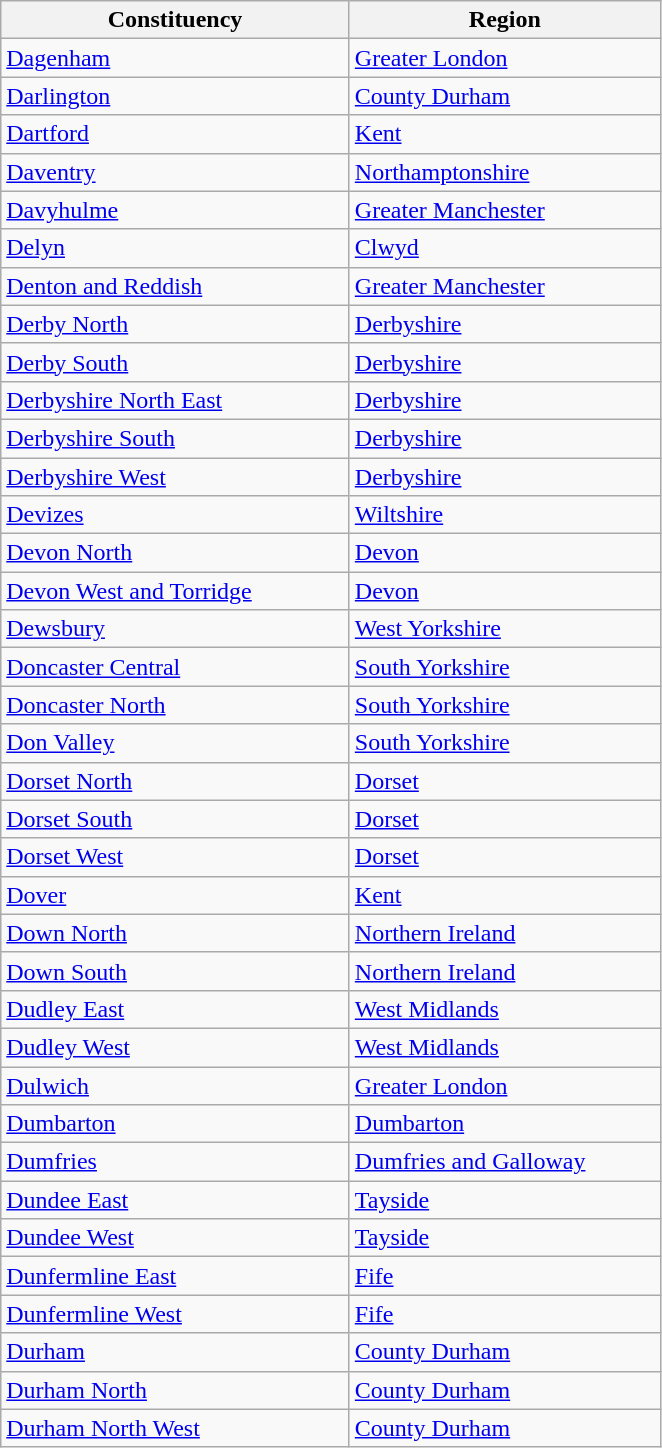<table class="wikitable">
<tr>
<th width="225px">Constituency</th>
<th width="200px">Region</th>
</tr>
<tr>
<td><a href='#'>Dagenham</a></td>
<td align="left"><a href='#'>Greater London</a></td>
</tr>
<tr>
<td><a href='#'>Darlington</a></td>
<td align="left"><a href='#'>County Durham</a></td>
</tr>
<tr>
<td><a href='#'>Dartford</a></td>
<td align="left"><a href='#'>Kent</a></td>
</tr>
<tr>
<td><a href='#'>Daventry</a></td>
<td align="left"><a href='#'>Northamptonshire</a></td>
</tr>
<tr>
<td><a href='#'>Davyhulme</a></td>
<td align="left"><a href='#'>Greater Manchester</a></td>
</tr>
<tr>
<td><a href='#'>Delyn</a></td>
<td align="left"><a href='#'>Clwyd</a></td>
</tr>
<tr>
<td><a href='#'>Denton and Reddish</a></td>
<td align="left"><a href='#'>Greater Manchester</a></td>
</tr>
<tr>
<td><a href='#'>Derby North</a></td>
<td align="left"><a href='#'>Derbyshire</a></td>
</tr>
<tr>
<td><a href='#'>Derby South</a></td>
<td align="left"><a href='#'>Derbyshire</a></td>
</tr>
<tr>
<td><a href='#'>Derbyshire North East</a></td>
<td align="left"><a href='#'>Derbyshire</a></td>
</tr>
<tr>
<td><a href='#'>Derbyshire South</a></td>
<td align="left"><a href='#'>Derbyshire</a></td>
</tr>
<tr>
<td><a href='#'>Derbyshire West</a></td>
<td align="left"><a href='#'>Derbyshire</a></td>
</tr>
<tr>
<td><a href='#'>Devizes</a></td>
<td align="left"><a href='#'>Wiltshire</a></td>
</tr>
<tr>
<td><a href='#'>Devon North</a></td>
<td align="left"><a href='#'>Devon</a></td>
</tr>
<tr>
<td><a href='#'>Devon West and Torridge</a></td>
<td align="left"><a href='#'>Devon</a></td>
</tr>
<tr>
<td><a href='#'>Dewsbury</a></td>
<td align="left"><a href='#'>West Yorkshire</a></td>
</tr>
<tr>
<td><a href='#'>Doncaster Central</a></td>
<td align="left"><a href='#'>South Yorkshire</a></td>
</tr>
<tr>
<td><a href='#'>Doncaster North</a></td>
<td align="left"><a href='#'>South Yorkshire</a></td>
</tr>
<tr>
<td><a href='#'>Don Valley</a></td>
<td align="left"><a href='#'>South Yorkshire</a></td>
</tr>
<tr>
<td><a href='#'>Dorset North</a></td>
<td align="left"><a href='#'>Dorset</a></td>
</tr>
<tr>
<td><a href='#'>Dorset South</a></td>
<td align="left"><a href='#'>Dorset</a></td>
</tr>
<tr>
<td><a href='#'>Dorset West</a></td>
<td align="left"><a href='#'>Dorset</a></td>
</tr>
<tr>
<td><a href='#'>Dover</a></td>
<td align="left"><a href='#'>Kent</a></td>
</tr>
<tr>
<td><a href='#'>Down North</a></td>
<td align="left"><a href='#'>Northern Ireland</a></td>
</tr>
<tr>
<td><a href='#'>Down South</a></td>
<td align="left"><a href='#'>Northern Ireland</a></td>
</tr>
<tr>
<td><a href='#'>Dudley East</a></td>
<td align="left"><a href='#'>West Midlands</a></td>
</tr>
<tr>
<td><a href='#'>Dudley West</a></td>
<td align="left"><a href='#'>West Midlands</a></td>
</tr>
<tr>
<td><a href='#'>Dulwich</a></td>
<td align="left"><a href='#'>Greater London</a></td>
</tr>
<tr>
<td><a href='#'>Dumbarton</a></td>
<td align="left"><a href='#'>Dumbarton</a></td>
</tr>
<tr>
<td><a href='#'>Dumfries</a></td>
<td align="left"><a href='#'>Dumfries and Galloway</a></td>
</tr>
<tr>
<td><a href='#'>Dundee East</a></td>
<td align="left"><a href='#'>Tayside</a></td>
</tr>
<tr>
<td><a href='#'>Dundee West</a></td>
<td align="left"><a href='#'>Tayside</a></td>
</tr>
<tr>
<td><a href='#'>Dunfermline East</a></td>
<td align="left"><a href='#'>Fife</a></td>
</tr>
<tr>
<td><a href='#'>Dunfermline West</a></td>
<td align="left"><a href='#'>Fife</a></td>
</tr>
<tr>
<td><a href='#'>Durham</a></td>
<td align="left"><a href='#'>County Durham</a></td>
</tr>
<tr>
<td><a href='#'>Durham North</a></td>
<td align="left"><a href='#'>County Durham</a></td>
</tr>
<tr>
<td><a href='#'>Durham North West</a></td>
<td align="left"><a href='#'>County Durham</a></td>
</tr>
</table>
